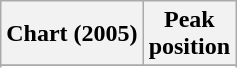<table class="wikitable sortable plainrowheaders" style="text-align:center">
<tr>
<th scope="col">Chart (2005)</th>
<th scope="col">Peak<br> position</th>
</tr>
<tr>
</tr>
<tr>
</tr>
</table>
